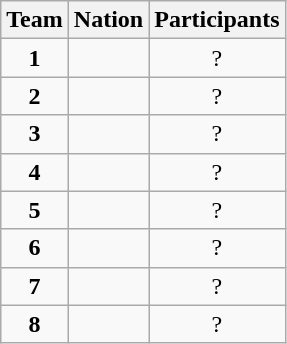<table class="wikitable" style="text-align:center">
<tr>
<th>Team</th>
<th>Nation</th>
<th>Participants</th>
</tr>
<tr>
<td><strong>1</strong></td>
<td align=left></td>
<td>?</td>
</tr>
<tr>
<td><strong>2</strong></td>
<td align=left></td>
<td>?</td>
</tr>
<tr>
<td><strong>3</strong></td>
<td align=left></td>
<td>?</td>
</tr>
<tr>
<td><strong>4</strong></td>
<td align=left></td>
<td>?</td>
</tr>
<tr>
<td><strong>5</strong></td>
<td align=left></td>
<td>?</td>
</tr>
<tr>
<td><strong>6</strong></td>
<td align=left></td>
<td>?</td>
</tr>
<tr>
<td><strong>7</strong></td>
<td align=left></td>
<td>?</td>
</tr>
<tr>
<td><strong>8</strong></td>
<td align=left></td>
<td>?</td>
</tr>
</table>
